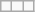<table class="wikitable">
<tr style="text-align: center">
<td></td>
<td></td>
<td></td>
</tr>
</table>
